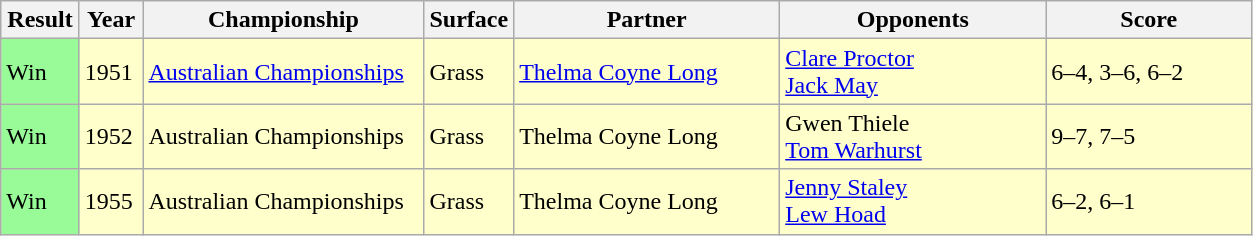<table class="sortable wikitable">
<tr>
<th style="width:45px">Result</th>
<th style="width:35px">Year</th>
<th style="width:180px">Championship</th>
<th style="width:50px">Surface</th>
<th style="width:170px">Partner</th>
<th style="width:170px">Opponents</th>
<th style="width:130px" class="unsortable">Score</th>
</tr>
<tr style="background:#ffc;">
<td style="background:#98fb98;">Win</td>
<td>1951</td>
<td><a href='#'>Australian Championships</a></td>
<td>Grass</td>
<td>  <a href='#'>Thelma Coyne Long</a></td>
<td> <a href='#'>Clare Proctor</a><br>  <a href='#'>Jack May</a></td>
<td>6–4, 3–6, 6–2</td>
</tr>
<tr style="background:#ffc;">
<td style="background:#98fb98;">Win</td>
<td>1952</td>
<td>Australian Championships</td>
<td>Grass</td>
<td>  Thelma Coyne Long</td>
<td> Gwen Thiele<br>  <a href='#'>Tom Warhurst</a></td>
<td>9–7, 7–5</td>
</tr>
<tr style="background:#ffc;">
<td style="background:#98fb98;">Win</td>
<td>1955</td>
<td>Australian Championships</td>
<td>Grass</td>
<td>  Thelma Coyne Long</td>
<td> <a href='#'>Jenny Staley</a><br>  <a href='#'>Lew Hoad</a></td>
<td>6–2, 6–1</td>
</tr>
</table>
